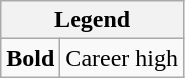<table class="wikitable">
<tr>
<th colspan="2">Legend</th>
</tr>
<tr>
<td><strong>Bold</strong></td>
<td>Career high</td>
</tr>
</table>
